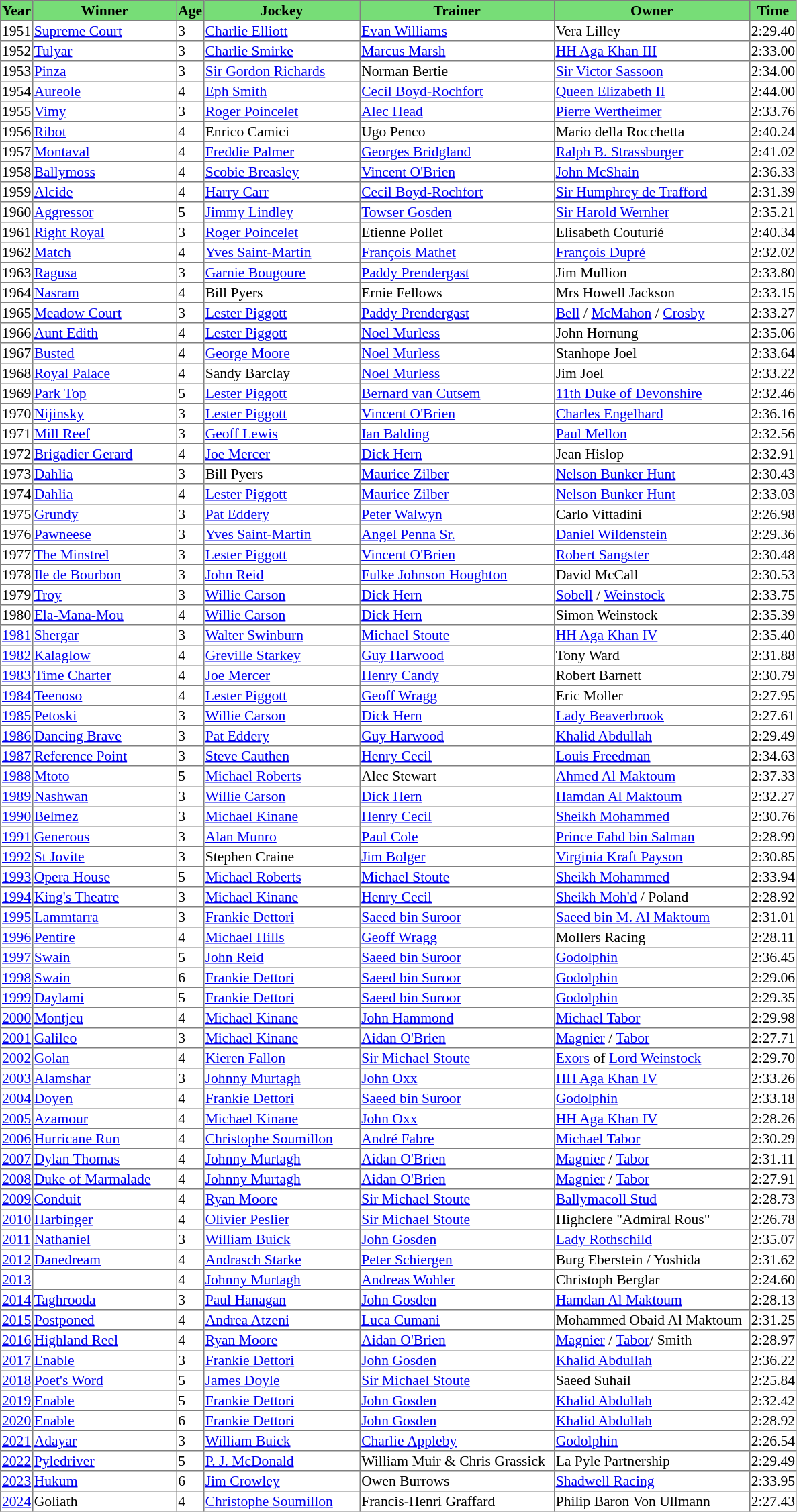<table class = "sortable" | border="1" style="border-collapse: collapse; font-size:90%">
<tr bgcolor="#77dd77" align="center">
<th>Year</th>
<th>Winner</th>
<th>Age</th>
<th>Jockey</th>
<th>Trainer</th>
<th>Owner</th>
<th>Time</th>
</tr>
<tr>
<td>1951</td>
<td width=140px><a href='#'>Supreme Court</a></td>
<td>3</td>
<td width=152px><a href='#'>Charlie Elliott</a></td>
<td width=190px><a href='#'>Evan Williams</a></td>
<td width=191px>Vera Lilley</td>
<td>2:29.40</td>
</tr>
<tr>
<td>1952</td>
<td><a href='#'>Tulyar</a></td>
<td>3</td>
<td><a href='#'>Charlie Smirke</a></td>
<td><a href='#'>Marcus Marsh</a></td>
<td><a href='#'>HH Aga Khan III</a></td>
<td>2:33.00</td>
</tr>
<tr>
<td>1953</td>
<td><a href='#'>Pinza</a></td>
<td>3</td>
<td><a href='#'>Sir Gordon Richards</a></td>
<td>Norman Bertie</td>
<td><a href='#'>Sir Victor Sassoon</a></td>
<td>2:34.00</td>
</tr>
<tr>
<td>1954</td>
<td><a href='#'>Aureole</a></td>
<td>4</td>
<td><a href='#'>Eph Smith</a></td>
<td><a href='#'>Cecil Boyd-Rochfort</a></td>
<td><a href='#'>Queen Elizabeth II</a></td>
<td>2:44.00</td>
</tr>
<tr>
<td>1955</td>
<td><a href='#'>Vimy</a></td>
<td>3</td>
<td><a href='#'>Roger Poincelet</a></td>
<td><a href='#'>Alec Head</a></td>
<td><a href='#'>Pierre Wertheimer</a></td>
<td>2:33.76</td>
</tr>
<tr>
<td>1956</td>
<td><a href='#'>Ribot</a></td>
<td>4</td>
<td>Enrico Camici</td>
<td>Ugo Penco</td>
<td>Mario della Rocchetta</td>
<td>2:40.24</td>
</tr>
<tr>
<td>1957</td>
<td><a href='#'>Montaval</a></td>
<td>4</td>
<td><a href='#'>Freddie Palmer</a></td>
<td><a href='#'>Georges Bridgland</a></td>
<td><a href='#'>Ralph B. Strassburger</a></td>
<td>2:41.02</td>
</tr>
<tr>
<td>1958</td>
<td><a href='#'>Ballymoss</a></td>
<td>4</td>
<td><a href='#'>Scobie Breasley</a></td>
<td><a href='#'>Vincent O'Brien</a></td>
<td><a href='#'>John McShain</a></td>
<td>2:36.33</td>
</tr>
<tr>
<td>1959</td>
<td><a href='#'>Alcide</a></td>
<td>4</td>
<td><a href='#'>Harry Carr</a></td>
<td><a href='#'>Cecil Boyd-Rochfort</a></td>
<td><a href='#'>Sir Humphrey de Trafford</a></td>
<td>2:31.39</td>
</tr>
<tr>
<td>1960</td>
<td><a href='#'>Aggressor</a></td>
<td>5</td>
<td><a href='#'>Jimmy Lindley</a></td>
<td><a href='#'>Towser Gosden</a></td>
<td><a href='#'>Sir Harold Wernher</a></td>
<td>2:35.21</td>
</tr>
<tr>
<td>1961</td>
<td><a href='#'>Right Royal</a></td>
<td>3</td>
<td><a href='#'>Roger Poincelet</a></td>
<td>Etienne Pollet</td>
<td>Elisabeth Couturié</td>
<td>2:40.34</td>
</tr>
<tr>
<td>1962</td>
<td><a href='#'>Match</a></td>
<td>4</td>
<td><a href='#'>Yves Saint-Martin</a></td>
<td><a href='#'>François Mathet</a></td>
<td><a href='#'>François Dupré</a></td>
<td>2:32.02</td>
</tr>
<tr>
<td>1963</td>
<td><a href='#'>Ragusa</a></td>
<td>3</td>
<td><a href='#'>Garnie Bougoure</a></td>
<td><a href='#'>Paddy Prendergast</a></td>
<td>Jim Mullion</td>
<td>2:33.80</td>
</tr>
<tr>
<td>1964</td>
<td><a href='#'>Nasram</a></td>
<td>4</td>
<td>Bill Pyers</td>
<td>Ernie Fellows</td>
<td>Mrs Howell Jackson</td>
<td>2:33.15</td>
</tr>
<tr>
<td>1965</td>
<td><a href='#'>Meadow Court</a></td>
<td>3</td>
<td><a href='#'>Lester Piggott</a></td>
<td><a href='#'>Paddy Prendergast</a></td>
<td><a href='#'>Bell</a> / <a href='#'>McMahon</a> / <a href='#'>Crosby</a></td>
<td>2:33.27</td>
</tr>
<tr>
<td>1966</td>
<td><a href='#'>Aunt Edith</a></td>
<td>4</td>
<td><a href='#'>Lester Piggott</a></td>
<td><a href='#'>Noel Murless</a></td>
<td>John Hornung</td>
<td>2:35.06</td>
</tr>
<tr>
<td>1967</td>
<td><a href='#'>Busted</a></td>
<td>4</td>
<td><a href='#'>George Moore</a></td>
<td><a href='#'>Noel Murless</a></td>
<td>Stanhope Joel</td>
<td>2:33.64</td>
</tr>
<tr>
<td>1968</td>
<td><a href='#'>Royal Palace</a></td>
<td>4</td>
<td>Sandy Barclay</td>
<td><a href='#'>Noel Murless</a></td>
<td>Jim Joel</td>
<td>2:33.22</td>
</tr>
<tr>
<td>1969</td>
<td><a href='#'>Park Top</a></td>
<td>5</td>
<td><a href='#'>Lester Piggott</a></td>
<td><a href='#'>Bernard van Cutsem</a></td>
<td><a href='#'>11th Duke of Devonshire</a></td>
<td>2:32.46</td>
</tr>
<tr>
<td>1970</td>
<td><a href='#'>Nijinsky</a></td>
<td>3</td>
<td><a href='#'>Lester Piggott</a></td>
<td><a href='#'>Vincent O'Brien</a></td>
<td><a href='#'>Charles Engelhard</a></td>
<td>2:36.16</td>
</tr>
<tr>
<td>1971</td>
<td><a href='#'>Mill Reef</a></td>
<td>3</td>
<td><a href='#'>Geoff Lewis</a></td>
<td><a href='#'>Ian Balding</a></td>
<td><a href='#'>Paul Mellon</a></td>
<td>2:32.56</td>
</tr>
<tr>
<td>1972</td>
<td><a href='#'>Brigadier Gerard</a></td>
<td>4</td>
<td><a href='#'>Joe Mercer</a></td>
<td><a href='#'>Dick Hern</a></td>
<td>Jean Hislop</td>
<td>2:32.91</td>
</tr>
<tr>
<td>1973</td>
<td><a href='#'>Dahlia</a></td>
<td>3</td>
<td>Bill Pyers</td>
<td><a href='#'>Maurice Zilber</a></td>
<td><a href='#'>Nelson Bunker Hunt</a></td>
<td>2:30.43</td>
</tr>
<tr>
<td>1974</td>
<td><a href='#'>Dahlia</a></td>
<td>4</td>
<td><a href='#'>Lester Piggott</a></td>
<td><a href='#'>Maurice Zilber</a></td>
<td><a href='#'>Nelson Bunker Hunt</a></td>
<td>2:33.03</td>
</tr>
<tr>
<td>1975</td>
<td><a href='#'>Grundy</a></td>
<td>3</td>
<td><a href='#'>Pat Eddery</a></td>
<td><a href='#'>Peter Walwyn</a></td>
<td>Carlo Vittadini</td>
<td>2:26.98</td>
</tr>
<tr>
<td>1976</td>
<td><a href='#'>Pawneese</a></td>
<td>3</td>
<td><a href='#'>Yves Saint-Martin</a></td>
<td><a href='#'>Angel Penna Sr.</a></td>
<td><a href='#'>Daniel Wildenstein</a></td>
<td>2:29.36</td>
</tr>
<tr>
<td>1977</td>
<td><a href='#'>The Minstrel</a></td>
<td>3</td>
<td><a href='#'>Lester Piggott</a></td>
<td><a href='#'>Vincent O'Brien</a></td>
<td><a href='#'>Robert Sangster</a></td>
<td>2:30.48</td>
</tr>
<tr>
<td>1978</td>
<td><a href='#'>Ile de Bourbon</a></td>
<td>3</td>
<td><a href='#'>John Reid</a></td>
<td><a href='#'>Fulke Johnson Houghton</a></td>
<td>David McCall</td>
<td>2:30.53</td>
</tr>
<tr>
<td>1979</td>
<td><a href='#'>Troy</a></td>
<td>3</td>
<td><a href='#'>Willie Carson</a></td>
<td><a href='#'>Dick Hern</a></td>
<td><a href='#'>Sobell</a> / <a href='#'>Weinstock</a></td>
<td>2:33.75</td>
</tr>
<tr>
<td>1980</td>
<td><a href='#'>Ela-Mana-Mou</a></td>
<td>4</td>
<td><a href='#'>Willie Carson</a></td>
<td><a href='#'>Dick Hern</a></td>
<td>Simon Weinstock</td>
<td>2:35.39</td>
</tr>
<tr>
<td><a href='#'>1981</a></td>
<td><a href='#'>Shergar</a></td>
<td>3</td>
<td><a href='#'>Walter Swinburn</a></td>
<td><a href='#'>Michael Stoute</a></td>
<td><a href='#'>HH Aga Khan IV</a></td>
<td>2:35.40</td>
</tr>
<tr>
<td><a href='#'>1982</a></td>
<td><a href='#'>Kalaglow</a></td>
<td>4</td>
<td><a href='#'>Greville Starkey</a></td>
<td><a href='#'>Guy Harwood</a></td>
<td>Tony Ward</td>
<td>2:31.88</td>
</tr>
<tr>
<td><a href='#'>1983</a></td>
<td><a href='#'>Time Charter</a></td>
<td>4</td>
<td><a href='#'>Joe Mercer</a></td>
<td><a href='#'>Henry Candy</a></td>
<td>Robert Barnett</td>
<td>2:30.79</td>
</tr>
<tr>
<td><a href='#'>1984</a></td>
<td><a href='#'>Teenoso</a></td>
<td>4</td>
<td><a href='#'>Lester Piggott</a></td>
<td><a href='#'>Geoff Wragg</a></td>
<td>Eric Moller</td>
<td>2:27.95</td>
</tr>
<tr>
<td><a href='#'>1985</a></td>
<td><a href='#'>Petoski</a></td>
<td>3</td>
<td><a href='#'>Willie Carson</a></td>
<td><a href='#'>Dick Hern</a></td>
<td><a href='#'>Lady Beaverbrook</a></td>
<td>2:27.61</td>
</tr>
<tr>
<td><a href='#'>1986</a></td>
<td><a href='#'>Dancing Brave</a></td>
<td>3</td>
<td><a href='#'>Pat Eddery</a></td>
<td><a href='#'>Guy Harwood</a></td>
<td><a href='#'>Khalid Abdullah</a></td>
<td>2:29.49</td>
</tr>
<tr>
<td><a href='#'>1987</a></td>
<td><a href='#'>Reference Point</a></td>
<td>3</td>
<td><a href='#'>Steve Cauthen</a></td>
<td><a href='#'>Henry Cecil</a></td>
<td><a href='#'>Louis Freedman</a></td>
<td>2:34.63</td>
</tr>
<tr>
<td><a href='#'>1988</a></td>
<td><a href='#'>Mtoto</a></td>
<td>5</td>
<td><a href='#'>Michael Roberts</a></td>
<td>Alec Stewart</td>
<td><a href='#'>Ahmed Al Maktoum</a></td>
<td>2:37.33</td>
</tr>
<tr>
<td><a href='#'>1989</a></td>
<td><a href='#'>Nashwan</a></td>
<td>3</td>
<td><a href='#'>Willie Carson</a></td>
<td><a href='#'>Dick Hern</a></td>
<td><a href='#'>Hamdan Al Maktoum</a></td>
<td>2:32.27</td>
</tr>
<tr>
<td><a href='#'>1990</a></td>
<td><a href='#'>Belmez</a></td>
<td>3</td>
<td><a href='#'>Michael Kinane</a></td>
<td><a href='#'>Henry Cecil</a></td>
<td><a href='#'>Sheikh Mohammed</a></td>
<td>2:30.76</td>
</tr>
<tr>
<td><a href='#'>1991</a></td>
<td><a href='#'>Generous</a></td>
<td>3</td>
<td><a href='#'>Alan Munro</a></td>
<td><a href='#'>Paul Cole</a></td>
<td><a href='#'>Prince Fahd bin Salman</a></td>
<td>2:28.99</td>
</tr>
<tr>
<td><a href='#'>1992</a></td>
<td><a href='#'>St Jovite</a></td>
<td>3</td>
<td>Stephen Craine</td>
<td><a href='#'>Jim Bolger</a></td>
<td><a href='#'>Virginia Kraft Payson</a></td>
<td>2:30.85</td>
</tr>
<tr>
<td><a href='#'>1993</a></td>
<td><a href='#'>Opera House</a></td>
<td>5</td>
<td><a href='#'>Michael Roberts</a></td>
<td><a href='#'>Michael Stoute</a></td>
<td><a href='#'>Sheikh Mohammed</a></td>
<td>2:33.94</td>
</tr>
<tr>
<td><a href='#'>1994</a></td>
<td><a href='#'>King's Theatre</a></td>
<td>3</td>
<td><a href='#'>Michael Kinane</a></td>
<td><a href='#'>Henry Cecil</a></td>
<td><a href='#'>Sheikh Moh'd</a> / Poland </td>
<td>2:28.92</td>
</tr>
<tr>
<td><a href='#'>1995</a></td>
<td><a href='#'>Lammtarra</a></td>
<td>3</td>
<td><a href='#'>Frankie Dettori</a></td>
<td><a href='#'>Saeed bin Suroor</a></td>
<td><a href='#'>Saeed bin M. Al Maktoum</a></td>
<td>2:31.01</td>
</tr>
<tr>
<td><a href='#'>1996</a></td>
<td><a href='#'>Pentire</a></td>
<td>4</td>
<td><a href='#'>Michael Hills</a></td>
<td><a href='#'>Geoff Wragg</a></td>
<td>Mollers Racing</td>
<td>2:28.11</td>
</tr>
<tr>
<td><a href='#'>1997</a></td>
<td><a href='#'>Swain</a></td>
<td>5</td>
<td><a href='#'>John Reid</a></td>
<td><a href='#'>Saeed bin Suroor</a></td>
<td><a href='#'>Godolphin</a></td>
<td>2:36.45</td>
</tr>
<tr>
<td><a href='#'>1998</a></td>
<td><a href='#'>Swain</a></td>
<td>6</td>
<td><a href='#'>Frankie Dettori</a></td>
<td><a href='#'>Saeed bin Suroor</a></td>
<td><a href='#'>Godolphin</a></td>
<td>2:29.06</td>
</tr>
<tr>
<td><a href='#'>1999</a></td>
<td><a href='#'>Daylami</a></td>
<td>5</td>
<td><a href='#'>Frankie Dettori</a></td>
<td><a href='#'>Saeed bin Suroor</a></td>
<td><a href='#'>Godolphin</a></td>
<td>2:29.35</td>
</tr>
<tr>
<td><a href='#'>2000</a></td>
<td><a href='#'>Montjeu</a></td>
<td>4</td>
<td><a href='#'>Michael Kinane</a></td>
<td><a href='#'>John Hammond</a></td>
<td><a href='#'>Michael Tabor</a></td>
<td>2:29.98</td>
</tr>
<tr>
<td><a href='#'>2001</a></td>
<td><a href='#'>Galileo</a></td>
<td>3</td>
<td><a href='#'>Michael Kinane</a></td>
<td><a href='#'>Aidan O'Brien</a></td>
<td><a href='#'>Magnier</a> / <a href='#'>Tabor</a></td>
<td>2:27.71</td>
</tr>
<tr>
<td><a href='#'>2002</a></td>
<td><a href='#'>Golan</a></td>
<td>4</td>
<td><a href='#'>Kieren Fallon</a></td>
<td><a href='#'>Sir Michael Stoute</a></td>
<td><a href='#'>Exors</a> of <a href='#'>Lord Weinstock</a></td>
<td>2:29.70</td>
</tr>
<tr>
<td><a href='#'>2003</a></td>
<td><a href='#'>Alamshar</a></td>
<td>3</td>
<td><a href='#'>Johnny Murtagh</a></td>
<td><a href='#'>John Oxx</a></td>
<td><a href='#'>HH Aga Khan IV</a></td>
<td>2:33.26</td>
</tr>
<tr>
<td><a href='#'>2004</a></td>
<td><a href='#'>Doyen</a></td>
<td>4</td>
<td><a href='#'>Frankie Dettori</a></td>
<td><a href='#'>Saeed bin Suroor</a></td>
<td><a href='#'>Godolphin</a></td>
<td>2:33.18</td>
</tr>
<tr>
<td><a href='#'>2005</a></td>
<td><a href='#'>Azamour</a> </td>
<td>4</td>
<td><a href='#'>Michael Kinane</a></td>
<td><a href='#'>John Oxx</a></td>
<td><a href='#'>HH Aga Khan IV</a></td>
<td>2:28.26</td>
</tr>
<tr>
<td><a href='#'>2006</a></td>
<td><a href='#'>Hurricane Run</a></td>
<td>4</td>
<td><a href='#'>Christophe Soumillon</a></td>
<td><a href='#'>André Fabre</a></td>
<td><a href='#'>Michael Tabor</a></td>
<td>2:30.29</td>
</tr>
<tr>
<td><a href='#'>2007</a></td>
<td><a href='#'>Dylan Thomas</a></td>
<td>4</td>
<td><a href='#'>Johnny Murtagh</a></td>
<td><a href='#'>Aidan O'Brien</a></td>
<td><a href='#'>Magnier</a> / <a href='#'>Tabor</a></td>
<td>2:31.11</td>
</tr>
<tr>
<td><a href='#'>2008</a></td>
<td><a href='#'>Duke of Marmalade</a></td>
<td>4</td>
<td><a href='#'>Johnny Murtagh</a></td>
<td><a href='#'>Aidan O'Brien</a></td>
<td><a href='#'>Magnier</a> / <a href='#'>Tabor</a></td>
<td>2:27.91</td>
</tr>
<tr>
<td><a href='#'>2009</a></td>
<td><a href='#'>Conduit</a></td>
<td>4</td>
<td><a href='#'>Ryan Moore</a></td>
<td><a href='#'>Sir Michael Stoute</a></td>
<td><a href='#'>Ballymacoll Stud</a></td>
<td>2:28.73</td>
</tr>
<tr>
<td><a href='#'>2010</a></td>
<td><a href='#'>Harbinger</a></td>
<td>4</td>
<td><a href='#'>Olivier Peslier</a></td>
<td><a href='#'>Sir Michael Stoute</a></td>
<td>Highclere "Admiral Rous" </td>
<td>2:26.78</td>
</tr>
<tr>
<td><a href='#'>2011</a></td>
<td><a href='#'>Nathaniel</a></td>
<td>3</td>
<td><a href='#'>William Buick</a></td>
<td><a href='#'>John Gosden</a></td>
<td><a href='#'>Lady Rothschild</a></td>
<td>2:35.07</td>
</tr>
<tr>
<td><a href='#'>2012</a></td>
<td><a href='#'>Danedream</a></td>
<td>4</td>
<td><a href='#'>Andrasch Starke</a></td>
<td><a href='#'>Peter Schiergen</a></td>
<td>Burg Eberstein / Yoshida </td>
<td>2:31.62</td>
</tr>
<tr>
<td><a href='#'>2013</a></td>
<td></td>
<td>4</td>
<td><a href='#'>Johnny Murtagh</a></td>
<td><a href='#'>Andreas Wohler</a></td>
<td>Christoph Berglar</td>
<td>2:24.60</td>
</tr>
<tr>
<td><a href='#'>2014</a></td>
<td><a href='#'>Taghrooda</a></td>
<td>3</td>
<td><a href='#'>Paul Hanagan</a></td>
<td><a href='#'>John Gosden</a></td>
<td><a href='#'>Hamdan Al Maktoum</a></td>
<td>2:28.13</td>
</tr>
<tr>
<td><a href='#'>2015</a></td>
<td><a href='#'>Postponed</a></td>
<td>4</td>
<td><a href='#'>Andrea Atzeni</a></td>
<td><a href='#'>Luca Cumani</a></td>
<td>Mohammed Obaid Al Maktoum</td>
<td>2:31.25</td>
</tr>
<tr>
<td><a href='#'>2016</a></td>
<td><a href='#'>Highland Reel</a></td>
<td>4</td>
<td><a href='#'>Ryan Moore</a></td>
<td><a href='#'>Aidan O'Brien</a></td>
<td><a href='#'>Magnier</a> / <a href='#'>Tabor</a>/ Smith</td>
<td>2:28.97</td>
</tr>
<tr>
<td><a href='#'>2017</a></td>
<td><a href='#'>Enable</a></td>
<td>3</td>
<td><a href='#'>Frankie Dettori</a></td>
<td><a href='#'>John Gosden</a></td>
<td><a href='#'>Khalid Abdullah</a></td>
<td>2:36.22</td>
</tr>
<tr>
<td><a href='#'>2018</a></td>
<td><a href='#'>Poet's Word</a></td>
<td>5</td>
<td><a href='#'>James Doyle</a></td>
<td><a href='#'>Sir Michael Stoute</a></td>
<td>Saeed Suhail</td>
<td>2:25.84</td>
</tr>
<tr>
<td><a href='#'>2019</a></td>
<td><a href='#'>Enable</a></td>
<td>5</td>
<td><a href='#'>Frankie Dettori</a></td>
<td><a href='#'>John Gosden</a></td>
<td><a href='#'>Khalid Abdullah</a></td>
<td>2:32.42</td>
</tr>
<tr>
<td><a href='#'>2020</a></td>
<td><a href='#'>Enable</a></td>
<td>6</td>
<td><a href='#'>Frankie Dettori</a></td>
<td><a href='#'>John Gosden</a></td>
<td><a href='#'>Khalid Abdullah</a></td>
<td>2:28.92</td>
</tr>
<tr>
<td><a href='#'>2021</a></td>
<td><a href='#'>Adayar</a></td>
<td>3</td>
<td><a href='#'>William Buick</a></td>
<td><a href='#'>Charlie Appleby</a></td>
<td><a href='#'>Godolphin</a></td>
<td>2:26.54</td>
</tr>
<tr>
<td><a href='#'>2022</a></td>
<td><a href='#'>Pyledriver</a></td>
<td>5</td>
<td><a href='#'>P. J. McDonald</a></td>
<td>William Muir & Chris Grassick</td>
<td>La Pyle Partnership</td>
<td>2:29.49</td>
</tr>
<tr>
<td><a href='#'>2023</a></td>
<td><a href='#'>Hukum</a></td>
<td>6</td>
<td><a href='#'>Jim Crowley</a></td>
<td>Owen Burrows</td>
<td><a href='#'>Shadwell Racing</a></td>
<td>2:33.95</td>
</tr>
<tr>
<td><a href='#'>2024</a></td>
<td>Goliath</td>
<td>4</td>
<td><a href='#'>Christophe Soumillon</a></td>
<td>Francis-Henri Graffard</td>
<td>Philip Baron Von Ullmann</td>
<td>2:27.43</td>
</tr>
</table>
